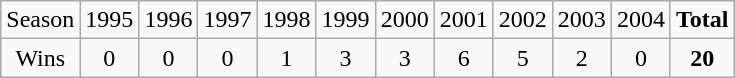<table class="wikitable sortable">
<tr>
<td>Season</td>
<td>1995</td>
<td>1996</td>
<td>1997</td>
<td>1998</td>
<td>1999</td>
<td>2000</td>
<td>2001</td>
<td>2002</td>
<td>2003</td>
<td>2004</td>
<td><strong>Total</strong></td>
</tr>
<tr align=center>
<td>Wins</td>
<td>0</td>
<td>0</td>
<td>0</td>
<td>1</td>
<td>3</td>
<td>3</td>
<td>6</td>
<td>5</td>
<td>2</td>
<td>0</td>
<td><strong>20</strong></td>
</tr>
</table>
